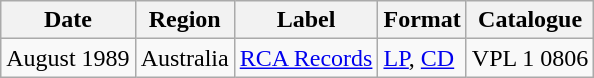<table class="wikitable">
<tr>
<th>Date</th>
<th>Region</th>
<th>Label</th>
<th>Format</th>
<th>Catalogue</th>
</tr>
<tr>
<td>August 1989</td>
<td>Australia</td>
<td><a href='#'>RCA Records</a></td>
<td><a href='#'>LP</a>, <a href='#'>CD</a></td>
<td>VPL 1 0806</td>
</tr>
</table>
